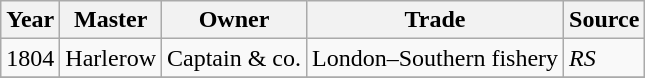<table class=" wikitable">
<tr>
<th>Year</th>
<th>Master</th>
<th>Owner</th>
<th>Trade</th>
<th>Source</th>
</tr>
<tr>
<td>1804</td>
<td>Harlerow</td>
<td>Captain & co.</td>
<td>London–Southern fishery</td>
<td><em>RS</em></td>
</tr>
<tr>
</tr>
</table>
